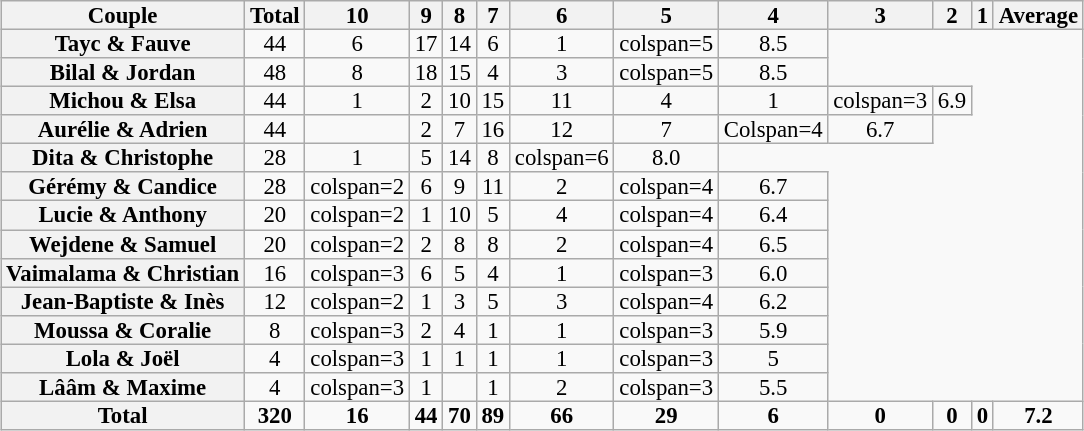<table class="wikitable sortable collapsible" style="margin:auto; font-size:95%; line-height:12px; text-align:center">
<tr>
<th>Couple</th>
<th>Total</th>
<th>10</th>
<th>9</th>
<th>8</th>
<th>7</th>
<th>6</th>
<th>5</th>
<th>4</th>
<th>3</th>
<th>2</th>
<th>1</th>
<th>Average</th>
</tr>
<tr>
<th>Tayc & Fauve</th>
<td>44</td>
<td>6</td>
<td>17</td>
<td>14</td>
<td>6</td>
<td>1</td>
<td>colspan=5 </td>
<td>8.5</td>
</tr>
<tr>
<th>Bilal & Jordan</th>
<td>48</td>
<td>8</td>
<td>18</td>
<td>15</td>
<td>4</td>
<td>3</td>
<td>colspan=5 </td>
<td>8.5</td>
</tr>
<tr>
<th>Michou & Elsa</th>
<td>44</td>
<td>1</td>
<td>2</td>
<td>10</td>
<td>15</td>
<td>11</td>
<td>4</td>
<td>1</td>
<td>colspan=3 </td>
<td>6.9</td>
</tr>
<tr>
<th>Aurélie & Adrien</th>
<td>44</td>
<td></td>
<td>2</td>
<td>7</td>
<td>16</td>
<td>12</td>
<td>7</td>
<td>Colspan=4 </td>
<td>6.7</td>
</tr>
<tr>
<th>Dita & Christophe</th>
<td>28</td>
<td>1</td>
<td>5</td>
<td>14</td>
<td>8</td>
<td>colspan=6 </td>
<td>8.0</td>
</tr>
<tr>
<th>Gérémy & Candice</th>
<td>28</td>
<td>colspan=2 </td>
<td>6</td>
<td>9</td>
<td>11</td>
<td>2</td>
<td>colspan=4 </td>
<td>6.7</td>
</tr>
<tr>
<th>Lucie & Anthony</th>
<td>20</td>
<td>colspan=2 </td>
<td>1</td>
<td>10</td>
<td>5</td>
<td>4</td>
<td>colspan=4 </td>
<td>6.4</td>
</tr>
<tr>
<th>Wejdene & Samuel</th>
<td>20</td>
<td>colspan=2 </td>
<td>2</td>
<td>8</td>
<td>8</td>
<td>2</td>
<td>colspan=4 </td>
<td>6.5</td>
</tr>
<tr>
<th>Vaimalama & Christian</th>
<td>16</td>
<td>colspan=3 </td>
<td>6</td>
<td>5</td>
<td>4</td>
<td>1</td>
<td>colspan=3 </td>
<td>6.0</td>
</tr>
<tr>
<th>Jean-Baptiste & Inès</th>
<td>12</td>
<td>colspan=2 </td>
<td>1</td>
<td>3</td>
<td>5</td>
<td>3</td>
<td>colspan=4 </td>
<td>6.2</td>
</tr>
<tr>
<th>Moussa & Coralie</th>
<td>8</td>
<td>colspan=3 </td>
<td>2</td>
<td>4</td>
<td>1</td>
<td>1</td>
<td>colspan=3 </td>
<td>5.9</td>
</tr>
<tr>
<th>Lola & Joël</th>
<td>4</td>
<td>colspan=3 </td>
<td>1</td>
<td>1</td>
<td>1</td>
<td>1</td>
<td>colspan=3 </td>
<td>5</td>
</tr>
<tr>
<th>Lââm & Maxime</th>
<td>4</td>
<td>colspan=3 </td>
<td>1</td>
<td></td>
<td>1</td>
<td>2</td>
<td>colspan=3 </td>
<td>5.5</td>
</tr>
<tr>
<th>Total</th>
<td><strong>320</strong></td>
<td><strong>16</strong></td>
<td><strong>44</strong></td>
<td><strong>70</strong></td>
<td><strong>89</strong></td>
<td><strong>66</strong></td>
<td><strong>29</strong></td>
<td><strong>6</strong></td>
<td><strong>0</strong></td>
<td><strong>0</strong></td>
<td><strong>0</strong></td>
<td><strong>7.2</strong></td>
</tr>
</table>
